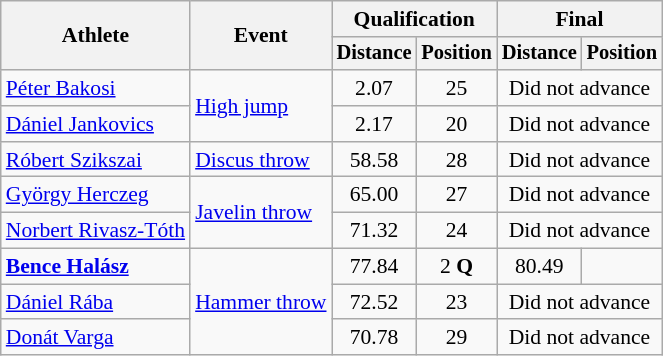<table class=wikitable style=font-size:90%>
<tr>
<th rowspan=2>Athlete</th>
<th rowspan=2>Event</th>
<th colspan=2>Qualification</th>
<th colspan=2>Final</th>
</tr>
<tr style=font-size:95%>
<th>Distance</th>
<th>Position</th>
<th>Distance</th>
<th>Position</th>
</tr>
<tr align=center>
<td align=left><a href='#'>Péter Bakosi</a></td>
<td align=left rowspan=2><a href='#'>High jump</a></td>
<td>2.07</td>
<td>25</td>
<td colspan=2>Did not advance</td>
</tr>
<tr align=center>
<td align=left><a href='#'>Dániel Jankovics</a></td>
<td>2.17</td>
<td>20</td>
<td colspan=2>Did not advance</td>
</tr>
<tr align=center>
<td align=left><a href='#'>Róbert Szikszai</a></td>
<td align=left><a href='#'>Discus throw</a></td>
<td>58.58</td>
<td>28</td>
<td colspan=2>Did not advance</td>
</tr>
<tr align=center>
<td align=left><a href='#'>György Herczeg</a></td>
<td align=left rowspan=2><a href='#'>Javelin throw</a></td>
<td>65.00</td>
<td>27</td>
<td colspan=2>Did not advance</td>
</tr>
<tr align=center>
<td align=left><a href='#'>Norbert Rivasz-Tóth</a></td>
<td>71.32</td>
<td>24</td>
<td colspan=2>Did not advance</td>
</tr>
<tr align=center>
<td align=left><strong><a href='#'>Bence Halász</a></strong></td>
<td align=left rowspan=3><a href='#'>Hammer throw</a></td>
<td>77.84 </td>
<td>2 <strong>Q</strong></td>
<td>80.49 </td>
<td></td>
</tr>
<tr align=center>
<td align=left><a href='#'>Dániel Rába</a></td>
<td>72.52</td>
<td>23</td>
<td colspan=2>Did not advance</td>
</tr>
<tr align=center>
<td align=left><a href='#'>Donát Varga</a></td>
<td>70.78</td>
<td>29</td>
<td colspan=2>Did not advance</td>
</tr>
</table>
